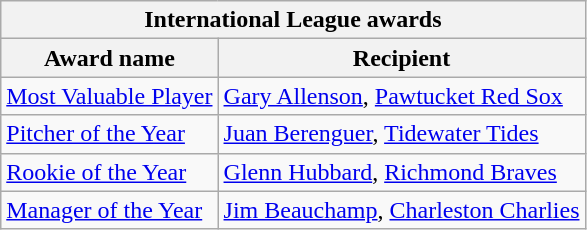<table class="wikitable">
<tr>
<th colspan="2">International League awards</th>
</tr>
<tr>
<th>Award name</th>
<th>Recipient</th>
</tr>
<tr>
<td><a href='#'>Most Valuable Player</a></td>
<td><a href='#'>Gary Allenson</a>, <a href='#'>Pawtucket Red Sox</a></td>
</tr>
<tr>
<td><a href='#'>Pitcher of the Year</a></td>
<td><a href='#'>Juan Berenguer</a>, <a href='#'>Tidewater Tides</a></td>
</tr>
<tr>
<td><a href='#'>Rookie of the Year</a></td>
<td><a href='#'>Glenn Hubbard</a>, <a href='#'>Richmond Braves</a></td>
</tr>
<tr>
<td><a href='#'>Manager of the Year</a></td>
<td><a href='#'>Jim Beauchamp</a>, <a href='#'>Charleston Charlies</a></td>
</tr>
</table>
